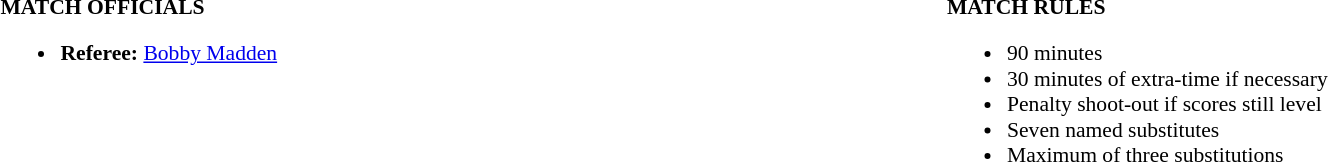<table style="width:100%; font-size:90%;">
<tr>
<td style="width:50%; vertical-align:top;"><br><strong>MATCH OFFICIALS</strong><ul><li><strong>Referee:</strong> <a href='#'>Bobby Madden</a></li></ul></td>
<td style="width:50%; vertical-align:top;"><br><strong>MATCH RULES</strong><ul><li>90 minutes</li><li>30 minutes of extra-time if necessary</li><li>Penalty shoot-out if scores still level</li><li>Seven named substitutes</li><li>Maximum of three substitutions</li></ul></td>
</tr>
</table>
